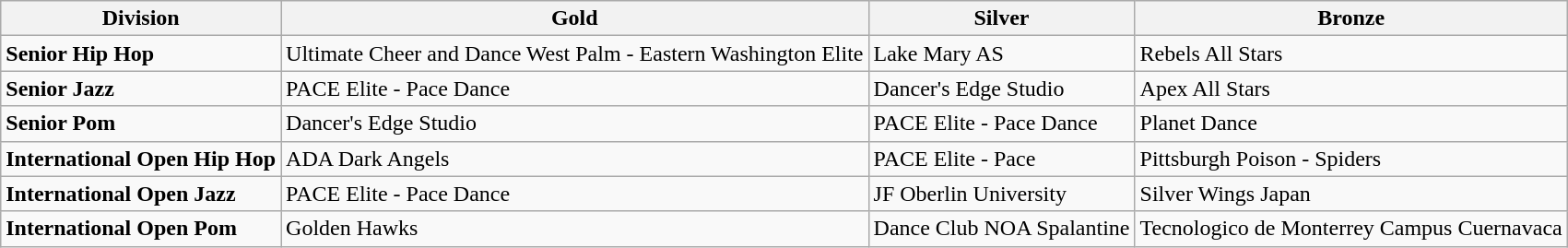<table class="wikitable">
<tr>
<th>Division</th>
<th>Gold</th>
<th>Silver</th>
<th>Bronze</th>
</tr>
<tr>
<td><strong>Senior Hip Hop</strong></td>
<td>Ultimate Cheer and Dance West Palm - Eastern Washington Elite</td>
<td>Lake Mary AS</td>
<td>Rebels All Stars</td>
</tr>
<tr>
<td><strong>Senior Jazz</strong></td>
<td>PACE Elite - Pace Dance</td>
<td>Dancer's Edge Studio</td>
<td>Apex All Stars</td>
</tr>
<tr>
<td><strong>Senior Pom</strong></td>
<td>Dancer's Edge Studio</td>
<td>PACE Elite - Pace Dance</td>
<td>Planet Dance</td>
</tr>
<tr>
<td><strong>International Open Hip Hop</strong></td>
<td>ADA Dark Angels</td>
<td>PACE Elite - Pace</td>
<td>Pittsburgh Poison - Spiders</td>
</tr>
<tr>
<td><strong>International Open Jazz</strong></td>
<td>PACE Elite - Pace Dance</td>
<td>JF Oberlin University</td>
<td>Silver Wings Japan</td>
</tr>
<tr>
<td><strong>International Open Pom</strong></td>
<td>Golden Hawks</td>
<td>Dance Club NOA Spalantine</td>
<td>Tecnologico de Monterrey Campus Cuernavaca</td>
</tr>
</table>
